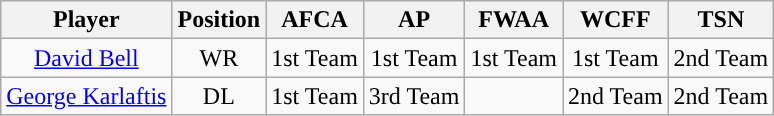<table class="wikitable" style="text-align: center">
<tr>
<th>Player</th>
<th>Position</th>
<th>AFCA</th>
<th>AP</th>
<th>FWAA</th>
<th>WCFF</th>
<th>TSN</th>
</tr>
<tr>
<td><a href='#'>David Bell</a></td>
<td>WR</td>
<td>1st Team</td>
<td>1st Team</td>
<td>1st Team</td>
<td>1st Team</td>
<td>2nd Team</td>
</tr>
<tr>
<td><a href='#'>George Karlaftis</a></td>
<td>DL</td>
<td>1st Team</td>
<td>3rd Team</td>
<td></td>
<td>2nd Team</td>
<td>2nd Team</td>
</tr>
</table>
